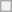<table class="wikitable" style="text-align:center">
<tr>
<th rowspan="8" colspan="2"></th>
</tr>
</table>
